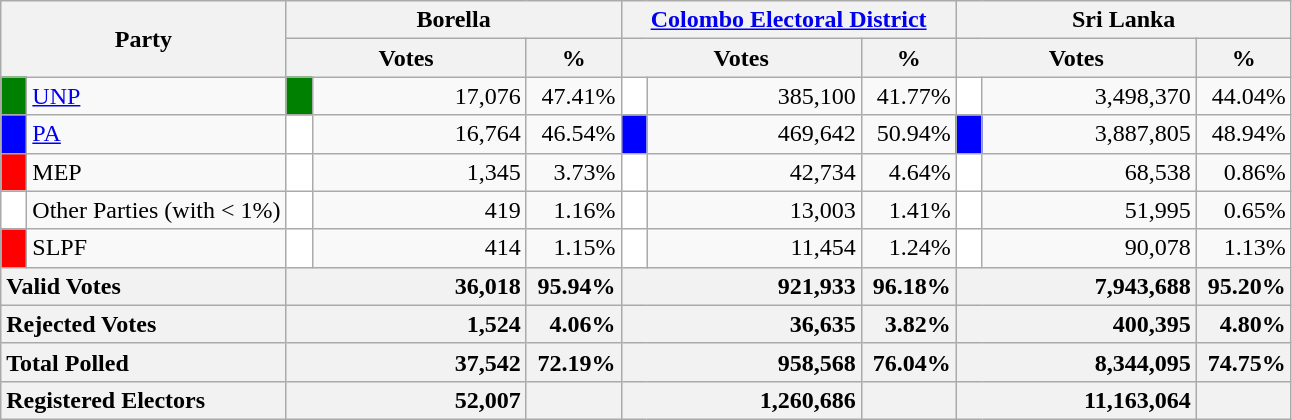<table class="wikitable">
<tr>
<th colspan="2" width="144px"rowspan="2">Party</th>
<th colspan="3" width="216px">Borella</th>
<th colspan="3" width="216px"><a href='#'>Colombo Electoral District</a></th>
<th colspan="3" width="216px">Sri Lanka</th>
</tr>
<tr>
<th colspan="2" width="144px">Votes</th>
<th>%</th>
<th colspan="2" width="144px">Votes</th>
<th>%</th>
<th colspan="2" width="144px">Votes</th>
<th>%</th>
</tr>
<tr>
<td style="background-color:green;" width="10px"></td>
<td style="text-align:left;"><a href='#'>UNP</a></td>
<td style="background-color:green;" width="10px"></td>
<td style="text-align:right;">17,076</td>
<td style="text-align:right;">47.41%</td>
<td style="background-color:white;" width="10px"></td>
<td style="text-align:right;">385,100</td>
<td style="text-align:right;">41.77%</td>
<td style="background-color:white;" width="10px"></td>
<td style="text-align:right;">3,498,370</td>
<td style="text-align:right;">44.04%</td>
</tr>
<tr>
<td style="background-color:blue;" width="10px"></td>
<td style="text-align:left;"><a href='#'>PA</a></td>
<td style="background-color:white;" width="10px"></td>
<td style="text-align:right;">16,764</td>
<td style="text-align:right;">46.54%</td>
<td style="background-color:blue;" width="10px"></td>
<td style="text-align:right;">469,642</td>
<td style="text-align:right;">50.94%</td>
<td style="background-color:blue;" width="10px"></td>
<td style="text-align:right;">3,887,805</td>
<td style="text-align:right;">48.94%</td>
</tr>
<tr>
<td style="background-color:red;" width="10px"></td>
<td style="text-align:left;">MEP</td>
<td style="background-color:white;" width="10px"></td>
<td style="text-align:right;">1,345</td>
<td style="text-align:right;">3.73%</td>
<td style="background-color:white;" width="10px"></td>
<td style="text-align:right;">42,734</td>
<td style="text-align:right;">4.64%</td>
<td style="background-color:white;" width="10px"></td>
<td style="text-align:right;">68,538</td>
<td style="text-align:right;">0.86%</td>
</tr>
<tr>
<td style="background-color:white;" width="10px"></td>
<td style="text-align:left;">Other Parties (with < 1%)</td>
<td style="background-color:white;" width="10px"></td>
<td style="text-align:right;">419</td>
<td style="text-align:right;">1.16%</td>
<td style="background-color:white;" width="10px"></td>
<td style="text-align:right;">13,003</td>
<td style="text-align:right;">1.41%</td>
<td style="background-color:white;" width="10px"></td>
<td style="text-align:right;">51,995</td>
<td style="text-align:right;">0.65%</td>
</tr>
<tr>
<td style="background-color:red;" width="10px"></td>
<td style="text-align:left;">SLPF</td>
<td style="background-color:white;" width="10px"></td>
<td style="text-align:right;">414</td>
<td style="text-align:right;">1.15%</td>
<td style="background-color:white;" width="10px"></td>
<td style="text-align:right;">11,454</td>
<td style="text-align:right;">1.24%</td>
<td style="background-color:white;" width="10px"></td>
<td style="text-align:right;">90,078</td>
<td style="text-align:right;">1.13%</td>
</tr>
<tr>
<th colspan="2" width="144px"style="text-align:left;">Valid Votes</th>
<th style="text-align:right;"colspan="2" width="144px">36,018</th>
<th style="text-align:right;">95.94%</th>
<th style="text-align:right;"colspan="2" width="144px">921,933</th>
<th style="text-align:right;">96.18%</th>
<th style="text-align:right;"colspan="2" width="144px">7,943,688</th>
<th style="text-align:right;">95.20%</th>
</tr>
<tr>
<th colspan="2" width="144px"style="text-align:left;">Rejected Votes</th>
<th style="text-align:right;"colspan="2" width="144px">1,524</th>
<th style="text-align:right;">4.06%</th>
<th style="text-align:right;"colspan="2" width="144px">36,635</th>
<th style="text-align:right;">3.82%</th>
<th style="text-align:right;"colspan="2" width="144px">400,395</th>
<th style="text-align:right;">4.80%</th>
</tr>
<tr>
<th colspan="2" width="144px"style="text-align:left;">Total Polled</th>
<th style="text-align:right;"colspan="2" width="144px">37,542</th>
<th style="text-align:right;">72.19%</th>
<th style="text-align:right;"colspan="2" width="144px">958,568</th>
<th style="text-align:right;">76.04%</th>
<th style="text-align:right;"colspan="2" width="144px">8,344,095</th>
<th style="text-align:right;">74.75%</th>
</tr>
<tr>
<th colspan="2" width="144px"style="text-align:left;">Registered Electors</th>
<th style="text-align:right;"colspan="2" width="144px">52,007</th>
<th></th>
<th style="text-align:right;"colspan="2" width="144px">1,260,686</th>
<th></th>
<th style="text-align:right;"colspan="2" width="144px">11,163,064</th>
<th></th>
</tr>
</table>
